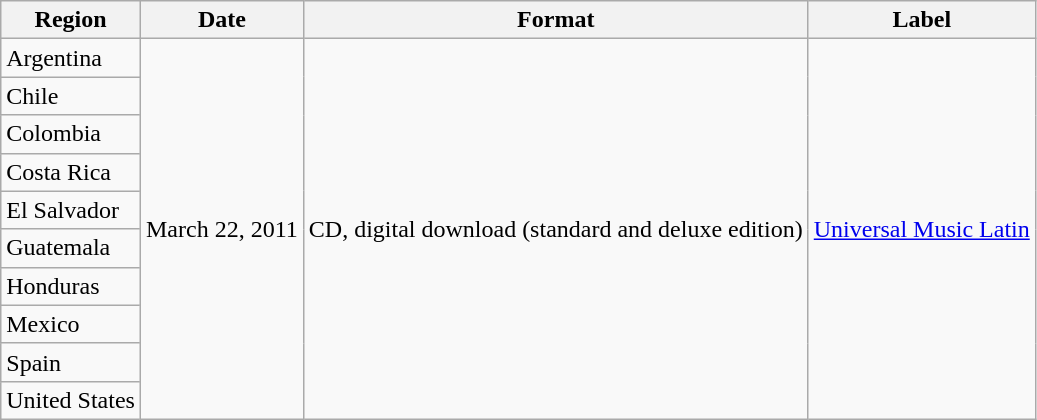<table class="wikitable">
<tr>
<th>Region</th>
<th>Date</th>
<th>Format</th>
<th>Label</th>
</tr>
<tr>
<td>Argentina</td>
<td rowspan="10">March 22, 2011</td>
<td rowspan="10">CD, digital download (standard and deluxe edition)</td>
<td rowspan="10"><a href='#'>Universal Music Latin</a></td>
</tr>
<tr>
<td>Chile</td>
</tr>
<tr>
<td>Colombia</td>
</tr>
<tr>
<td>Costa Rica</td>
</tr>
<tr>
<td>El Salvador</td>
</tr>
<tr>
<td>Guatemala</td>
</tr>
<tr>
<td>Honduras</td>
</tr>
<tr>
<td>Mexico</td>
</tr>
<tr>
<td>Spain</td>
</tr>
<tr>
<td>United States</td>
</tr>
</table>
